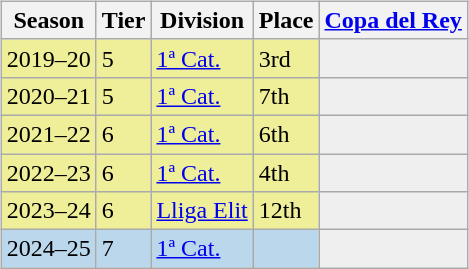<table>
<tr>
<td valign="top" width=0%><br><table class="wikitable">
<tr style="background:#f0f6fa;">
<th>Season</th>
<th>Tier</th>
<th>Division</th>
<th>Place</th>
<th><a href='#'>Copa del Rey</a></th>
</tr>
<tr>
<td style="background:#EFEF99;">2019–20</td>
<td style="background:#EFEF99;">5</td>
<td style="background:#EFEF99;"><a href='#'>1ª Cat.</a></td>
<td style="background:#EFEF99;">3rd</td>
<th style="background:#efefef;"></th>
</tr>
<tr>
<td style="background:#EFEF99;">2020–21</td>
<td style="background:#EFEF99;">5</td>
<td style="background:#EFEF99;"><a href='#'>1ª Cat.</a></td>
<td style="background:#EFEF99;">7th</td>
<th style="background:#efefef;"></th>
</tr>
<tr>
<td style="background:#EFEF99;">2021–22</td>
<td style="background:#EFEF99;">6</td>
<td style="background:#EFEF99;"><a href='#'>1ª Cat.</a></td>
<td style="background:#EFEF99;">6th</td>
<th style="background:#efefef;"></th>
</tr>
<tr>
<td style="background:#EFEF99;">2022–23</td>
<td style="background:#EFEF99;">6</td>
<td style="background:#EFEF99;"><a href='#'>1ª Cat.</a></td>
<td style="background:#EFEF99;">4th</td>
<th style="background:#efefef;"></th>
</tr>
<tr>
<td style="background:#EFEF99;">2023–24</td>
<td style="background:#EFEF99;">6</td>
<td style="background:#EFEF99;"><a href='#'>Lliga Elit</a></td>
<td style="background:#EFEF99;">12th</td>
<th style="background:#efefef;"></th>
</tr>
<tr>
<td style="background:#BBD7EC;">2024–25</td>
<td style="background:#BBD7EC;">7</td>
<td style="background:#BBD7EC;"><a href='#'>1ª Cat.</a></td>
<td style="background:#BBD7EC;"></td>
<td style="background:#efefef;"></td>
</tr>
</table>
</td>
</tr>
</table>
